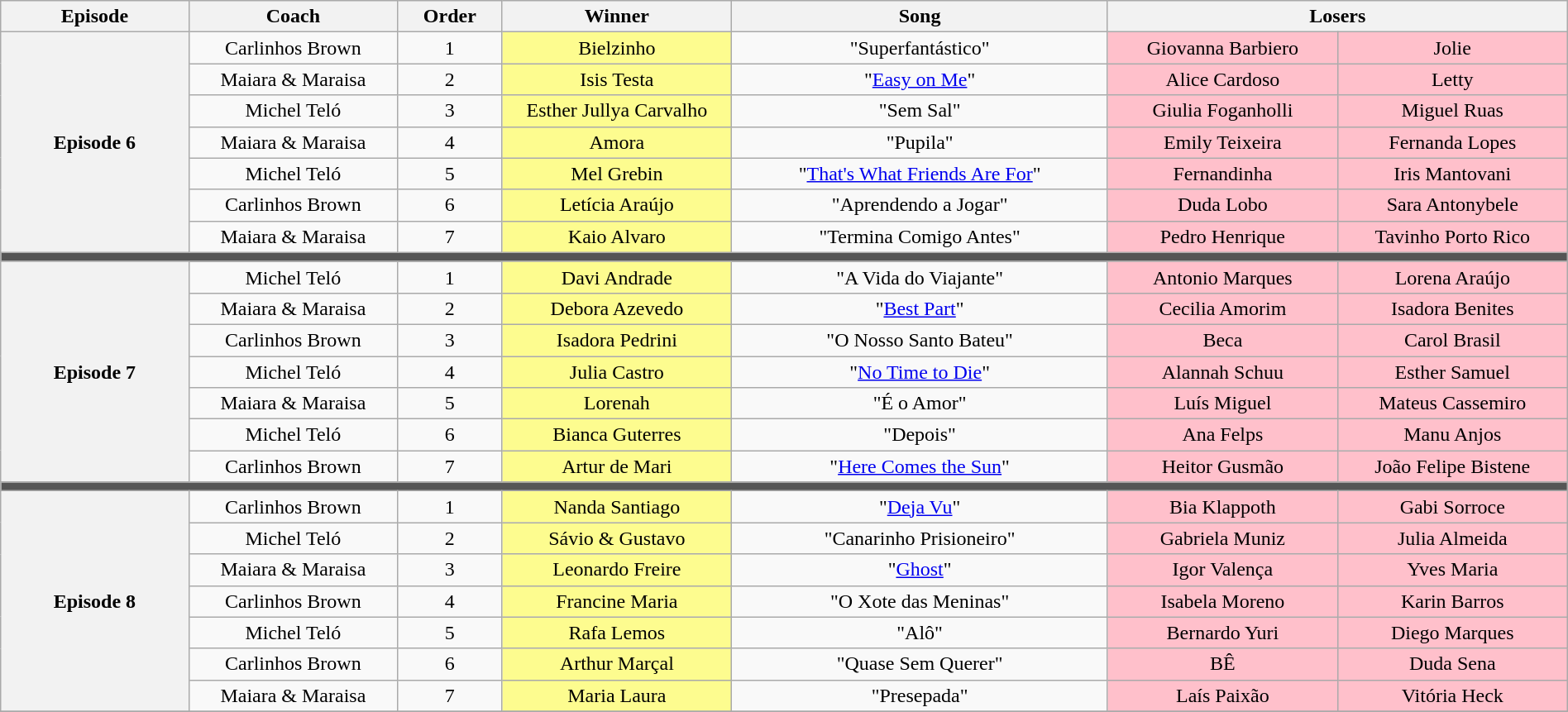<table class="wikitable" style="text-align:center; width:100%;">
<tr>
<th scope="col" width="09%">Episode</th>
<th scope="col" width="10%">Coach</th>
<th scope="col" width="05%">Order</th>
<th scope="col" width="11%">Winner</th>
<th scope="col" width="18%">Song</th>
<th scope="col" width="22%" colspan=2>Losers</th>
</tr>
<tr>
<th rowspan=7>Episode 6<br></th>
<td>Carlinhos Brown</td>
<td scope="row">1</td>
<td bgcolor=FDFC8F>Bielzinho</td>
<td>"Superfantástico"</td>
<td bgcolor=FFC0CB width="11%">Giovanna Barbiero</td>
<td bgcolor=FFC0CB width="11%">Jolie</td>
</tr>
<tr>
<td>Maiara & Maraisa</td>
<td scope="row">2</td>
<td bgcolor=FDFC8F>Isis Testa</td>
<td>"<a href='#'>Easy on Me</a>"</td>
<td bgcolor=FFC0CB>Alice Cardoso</td>
<td bgcolor=FFC0CB>Letty</td>
</tr>
<tr>
<td>Michel Teló</td>
<td scope="row">3</td>
<td bgcolor=FDFC8F>Esther Jullya Carvalho</td>
<td>"Sem Sal"</td>
<td bgcolor=FFC0CB>Giulia Foganholli</td>
<td bgcolor=FFC0CB>Miguel Ruas</td>
</tr>
<tr>
<td>Maiara & Maraisa</td>
<td scope="row">4</td>
<td bgcolor=FDFC8F>Amora</td>
<td>"Pupila"</td>
<td bgcolor=FFC0CB>Emily Teixeira</td>
<td bgcolor=FFC0CB>Fernanda Lopes</td>
</tr>
<tr>
<td>Michel Teló</td>
<td scope="row">5</td>
<td bgcolor=FDFC8F>Mel Grebin</td>
<td>"<a href='#'>That's What Friends Are For</a>"</td>
<td bgcolor=FFC0CB>Fernandinha</td>
<td bgcolor=FFC0CB>Iris Mantovani</td>
</tr>
<tr>
<td>Carlinhos Brown</td>
<td scope="row">6</td>
<td bgcolor=FDFC8F>Letícia Araújo</td>
<td>"Aprendendo a Jogar"</td>
<td bgcolor=FFC0CB>Duda Lobo</td>
<td bgcolor=FFC0CB>Sara Antonybele</td>
</tr>
<tr>
<td>Maiara & Maraisa</td>
<td scope="row">7</td>
<td bgcolor=FDFC8F>Kaio Alvaro</td>
<td>"Termina Comigo Antes"</td>
<td bgcolor=FFC0CB>Pedro Henrique</td>
<td bgcolor=FFC0CB>Tavinho Porto Rico</td>
</tr>
<tr>
<td colspan=7 bgcolor=555555></td>
</tr>
<tr>
<th rowspan=7>Episode 7<br></th>
<td>Michel Teló</td>
<td scope="row">1</td>
<td bgcolor=FDFC8F>Davi Andrade</td>
<td>"A Vida do Viajante"</td>
<td bgcolor=FFC0CB width="11%">Antonio Marques</td>
<td bgcolor=FFC0CB width="11%">Lorena Araújo</td>
</tr>
<tr>
<td>Maiara & Maraisa</td>
<td scope="row">2</td>
<td bgcolor=FDFC8F>Debora Azevedo</td>
<td>"<a href='#'>Best Part</a>"</td>
<td bgcolor=FFC0CB>Cecilia Amorim</td>
<td bgcolor=FFC0CB>Isadora Benites</td>
</tr>
<tr>
<td>Carlinhos Brown</td>
<td scope="row">3</td>
<td bgcolor=FDFC8F>Isadora Pedrini</td>
<td>"O Nosso Santo Bateu"</td>
<td bgcolor=FFC0CB>Beca</td>
<td bgcolor=FFC0CB>Carol Brasil</td>
</tr>
<tr>
<td>Michel Teló</td>
<td scope="row">4</td>
<td bgcolor=FDFC8F>Julia Castro</td>
<td>"<a href='#'>No Time to Die</a>"</td>
<td bgcolor=FFC0CB>Alannah Schuu</td>
<td bgcolor=FFC0CB>Esther Samuel</td>
</tr>
<tr>
<td>Maiara & Maraisa</td>
<td scope="row">5</td>
<td bgcolor=FDFC8F>Lorenah</td>
<td>"É o Amor"</td>
<td bgcolor=FFC0CB>Luís Miguel</td>
<td bgcolor=FFC0CB>Mateus Cassemiro</td>
</tr>
<tr>
<td>Michel Teló</td>
<td scope="row">6</td>
<td bgcolor=FDFC8F>Bianca Guterres</td>
<td>"Depois"</td>
<td bgcolor=FFC0CB>Ana Felps</td>
<td bgcolor=FFC0CB>Manu Anjos</td>
</tr>
<tr>
<td>Carlinhos Brown</td>
<td scope="row">7</td>
<td bgcolor=FDFC8F>Artur de Mari</td>
<td>"<a href='#'>Here Comes the Sun</a>"</td>
<td bgcolor=FFC0CB>Heitor Gusmão</td>
<td bgcolor=FFC0CB>João Felipe Bistene</td>
</tr>
<tr>
<td colspan=7 bgcolor=555555></td>
</tr>
<tr>
<th rowspan=7>Episode 8<br></th>
<td>Carlinhos Brown</td>
<td scope="row">1</td>
<td bgcolor=FDFC8F>Nanda Santiago</td>
<td>"<a href='#'>Deja Vu</a>"</td>
<td bgcolor=FFC0CB width="11%">Bia Klappoth</td>
<td bgcolor=FFC0CB width="11%">Gabi Sorroce</td>
</tr>
<tr>
<td>Michel Teló</td>
<td scope="row">2</td>
<td bgcolor=FDFC8F>Sávio & Gustavo</td>
<td>"Canarinho Prisioneiro"</td>
<td bgcolor=FFC0CB>Gabriela Muniz</td>
<td bgcolor=FFC0CB>Julia Almeida</td>
</tr>
<tr>
<td>Maiara & Maraisa</td>
<td scope="row">3</td>
<td bgcolor=FDFC8F>Leonardo Freire</td>
<td>"<a href='#'>Ghost</a>"</td>
<td bgcolor=FFC0CB>Igor Valença</td>
<td bgcolor=FFC0CB>Yves Maria</td>
</tr>
<tr>
<td>Carlinhos Brown</td>
<td scope="row">4</td>
<td bgcolor=FDFC8F>Francine Maria</td>
<td>"O Xote das Meninas"</td>
<td bgcolor=FFC0CB>Isabela Moreno</td>
<td bgcolor=FFC0CB>Karin Barros</td>
</tr>
<tr>
<td>Michel Teló</td>
<td scope="row">5</td>
<td bgcolor=FDFC8F>Rafa Lemos</td>
<td>"Alô"</td>
<td bgcolor=FFC0CB>Bernardo Yuri</td>
<td bgcolor=FFC0CB>Diego Marques</td>
</tr>
<tr>
<td>Carlinhos Brown</td>
<td scope="row">6</td>
<td bgcolor=FDFC8F>Arthur Marçal</td>
<td>"Quase Sem Querer"</td>
<td bgcolor=FFC0CB>BÊ</td>
<td bgcolor=FFC0CB>Duda Sena</td>
</tr>
<tr>
<td>Maiara & Maraisa</td>
<td scope="row">7</td>
<td bgcolor=FDFC8F>Maria Laura</td>
<td>"Presepada"</td>
<td bgcolor=FFC0CB>Laís Paixão</td>
<td bgcolor=FFC0CB>Vitória Heck</td>
</tr>
<tr>
</tr>
</table>
